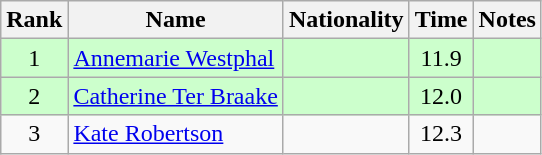<table class="wikitable sortable" style="text-align:center">
<tr>
<th>Rank</th>
<th>Name</th>
<th>Nationality</th>
<th>Time</th>
<th>Notes</th>
</tr>
<tr bgcolor=ccffcc>
<td>1</td>
<td align=left><a href='#'>Annemarie Westphal</a></td>
<td align=left></td>
<td>11.9</td>
<td></td>
</tr>
<tr bgcolor=ccffcc>
<td>2</td>
<td align=left><a href='#'>Catherine Ter Braake</a></td>
<td align=left></td>
<td>12.0</td>
<td></td>
</tr>
<tr>
<td>3</td>
<td align=left><a href='#'>Kate Robertson</a></td>
<td align=left></td>
<td>12.3</td>
<td></td>
</tr>
</table>
